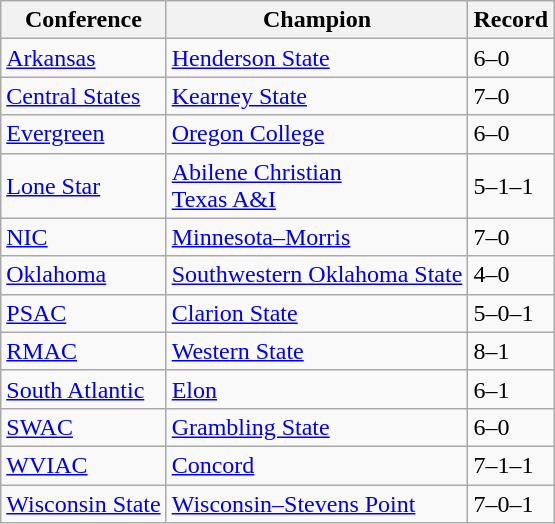<table class="wikitable">
<tr>
<th>Conference</th>
<th>Champion</th>
<th>Record</th>
</tr>
<tr>
<td><a href='#'>Arkansas</a></td>
<td><a href='#'>Henderson State</a></td>
<td>6–0</td>
</tr>
<tr>
<td><a href='#'>Central States</a></td>
<td><a href='#'>Kearney State</a></td>
<td>7–0</td>
</tr>
<tr>
<td><a href='#'>Evergreen</a></td>
<td><a href='#'>Oregon College</a></td>
<td>6–0</td>
</tr>
<tr>
<td><a href='#'>Lone Star</a></td>
<td><a href='#'>Abilene Christian</a><br><a href='#'>Texas A&I</a></td>
<td>5–1–1</td>
</tr>
<tr>
<td><a href='#'>NIC</a></td>
<td><a href='#'>Minnesota–Morris</a></td>
<td>7–0</td>
</tr>
<tr>
<td><a href='#'>Oklahoma</a></td>
<td><a href='#'>Southwestern Oklahoma State</a></td>
<td>4–0</td>
</tr>
<tr>
<td><a href='#'>PSAC</a></td>
<td><a href='#'>Clarion State</a></td>
<td>5–0–1</td>
</tr>
<tr>
<td><a href='#'>RMAC</a></td>
<td><a href='#'>Western State</a></td>
<td>8–1</td>
</tr>
<tr>
<td><a href='#'>South Atlantic</a></td>
<td><a href='#'>Elon</a></td>
<td>6–1</td>
</tr>
<tr>
<td><a href='#'>SWAC</a></td>
<td><a href='#'>Grambling State</a></td>
<td>6–0</td>
</tr>
<tr>
<td><a href='#'>WVIAC</a></td>
<td><a href='#'>Concord</a></td>
<td>7–1–1</td>
</tr>
<tr>
<td><a href='#'>Wisconsin State</a></td>
<td><a href='#'>Wisconsin–Stevens Point</a></td>
<td>7–0–1</td>
</tr>
</table>
